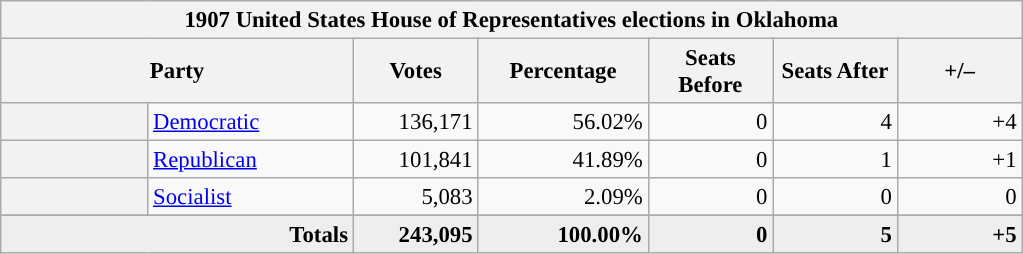<table class="wikitable" style="font-size: 95%;">
<tr>
<th colspan="7">1907 United States House of Representatives elections in Oklahoma</th>
</tr>
<tr>
<th colspan=2 style="width: 15em">Party</th>
<th style="width: 5em">Votes</th>
<th style="width: 7em">Percentage</th>
<th style="width: 5em">Seats Before</th>
<th style="width: 5em">Seats After</th>
<th style="width: 5em">+/–</th>
</tr>
<tr>
<th style="background-color:"></th>
<td style="width: 130px"><a href='#'>Democratic</a></td>
<td align="right">136,171</td>
<td align="right">56.02%</td>
<td align="right">0</td>
<td align="right">4</td>
<td align="right">+4</td>
</tr>
<tr>
<th style="background-color:"></th>
<td style="width: 130px"><a href='#'>Republican</a></td>
<td align="right">101,841</td>
<td align="right">41.89%</td>
<td align="right">0</td>
<td align="right">1</td>
<td align="right">+1</td>
</tr>
<tr>
<th style="background-color:"></th>
<td style="width: 130px"><a href='#'>Socialist</a></td>
<td align="right">5,083</td>
<td align="right">2.09%</td>
<td align="right">0</td>
<td align="right">0</td>
<td align="right">0</td>
</tr>
<tr>
</tr>
<tr bgcolor="#EEEEEE">
<td colspan="2" align="right"><strong>Totals</strong></td>
<td align="right"><strong>243,095</strong></td>
<td align="right"><strong>100.00%</strong></td>
<td align="right"><strong>0</strong></td>
<td align="right"><strong>5</strong></td>
<td align="right"><strong>+5</strong></td>
</tr>
</table>
